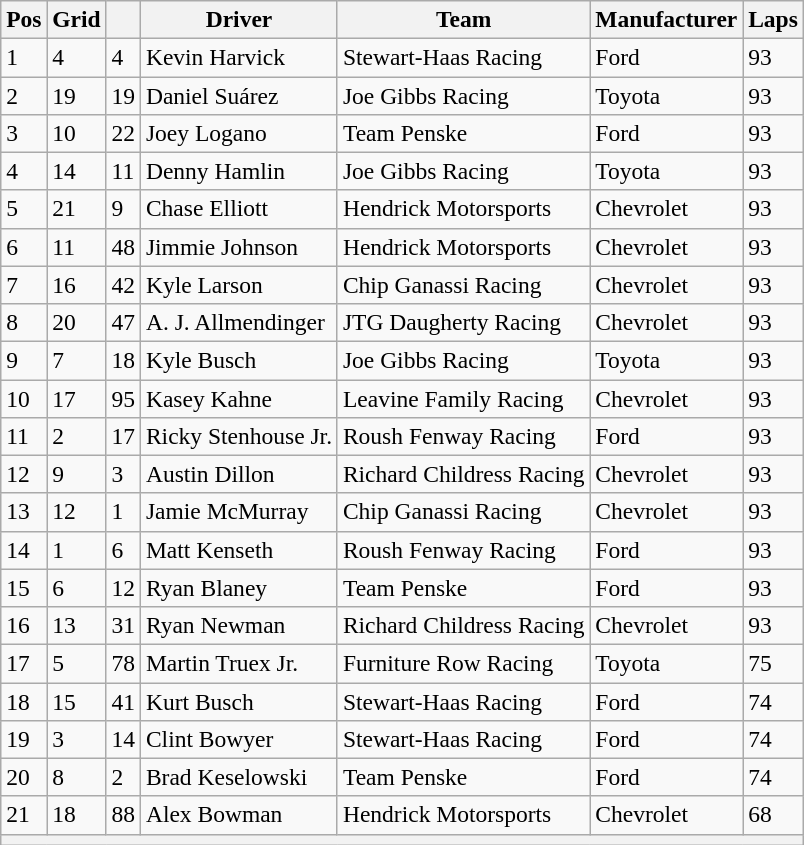<table class="wikitable" style="font-size:98%">
<tr>
<th>Pos</th>
<th>Grid</th>
<th></th>
<th>Driver</th>
<th>Team</th>
<th>Manufacturer</th>
<th>Laps</th>
</tr>
<tr>
<td>1</td>
<td>4</td>
<td>4</td>
<td>Kevin Harvick</td>
<td>Stewart-Haas Racing</td>
<td>Ford</td>
<td>93</td>
</tr>
<tr>
<td>2</td>
<td>19</td>
<td>19</td>
<td>Daniel Suárez</td>
<td>Joe Gibbs Racing</td>
<td>Toyota</td>
<td>93</td>
</tr>
<tr>
<td>3</td>
<td>10</td>
<td>22</td>
<td>Joey Logano</td>
<td>Team Penske</td>
<td>Ford</td>
<td>93</td>
</tr>
<tr>
<td>4</td>
<td>14</td>
<td>11</td>
<td>Denny Hamlin</td>
<td>Joe Gibbs Racing</td>
<td>Toyota</td>
<td>93</td>
</tr>
<tr>
<td>5</td>
<td>21</td>
<td>9</td>
<td>Chase Elliott</td>
<td>Hendrick Motorsports</td>
<td>Chevrolet</td>
<td>93</td>
</tr>
<tr>
<td>6</td>
<td>11</td>
<td>48</td>
<td>Jimmie Johnson</td>
<td>Hendrick Motorsports</td>
<td>Chevrolet</td>
<td>93</td>
</tr>
<tr>
<td>7</td>
<td>16</td>
<td>42</td>
<td>Kyle Larson</td>
<td>Chip Ganassi Racing</td>
<td>Chevrolet</td>
<td>93</td>
</tr>
<tr>
<td>8</td>
<td>20</td>
<td>47</td>
<td>A. J. Allmendinger</td>
<td>JTG Daugherty Racing</td>
<td>Chevrolet</td>
<td>93</td>
</tr>
<tr>
<td>9</td>
<td>7</td>
<td>18</td>
<td>Kyle Busch</td>
<td>Joe Gibbs Racing</td>
<td>Toyota</td>
<td>93</td>
</tr>
<tr>
<td>10</td>
<td>17</td>
<td>95</td>
<td>Kasey Kahne</td>
<td>Leavine Family Racing</td>
<td>Chevrolet</td>
<td>93</td>
</tr>
<tr>
<td>11</td>
<td>2</td>
<td>17</td>
<td>Ricky Stenhouse Jr.</td>
<td>Roush Fenway Racing</td>
<td>Ford</td>
<td>93</td>
</tr>
<tr>
<td>12</td>
<td>9</td>
<td>3</td>
<td>Austin Dillon</td>
<td>Richard Childress Racing</td>
<td>Chevrolet</td>
<td>93</td>
</tr>
<tr>
<td>13</td>
<td>12</td>
<td>1</td>
<td>Jamie McMurray</td>
<td>Chip Ganassi Racing</td>
<td>Chevrolet</td>
<td>93</td>
</tr>
<tr>
<td>14</td>
<td>1</td>
<td>6</td>
<td>Matt Kenseth</td>
<td>Roush Fenway Racing</td>
<td>Ford</td>
<td>93</td>
</tr>
<tr>
<td>15</td>
<td>6</td>
<td>12</td>
<td>Ryan Blaney</td>
<td>Team Penske</td>
<td>Ford</td>
<td>93</td>
</tr>
<tr>
<td>16</td>
<td>13</td>
<td>31</td>
<td>Ryan Newman</td>
<td>Richard Childress Racing</td>
<td>Chevrolet</td>
<td>93</td>
</tr>
<tr>
<td>17</td>
<td>5</td>
<td>78</td>
<td>Martin Truex Jr.</td>
<td>Furniture Row Racing</td>
<td>Toyota</td>
<td>75</td>
</tr>
<tr>
<td>18</td>
<td>15</td>
<td>41</td>
<td>Kurt Busch</td>
<td>Stewart-Haas Racing</td>
<td>Ford</td>
<td>74</td>
</tr>
<tr>
<td>19</td>
<td>3</td>
<td>14</td>
<td>Clint Bowyer</td>
<td>Stewart-Haas Racing</td>
<td>Ford</td>
<td>74</td>
</tr>
<tr>
<td>20</td>
<td>8</td>
<td>2</td>
<td>Brad Keselowski</td>
<td>Team Penske</td>
<td>Ford</td>
<td>74</td>
</tr>
<tr>
<td>21</td>
<td>18</td>
<td>88</td>
<td>Alex Bowman</td>
<td>Hendrick Motorsports</td>
<td>Chevrolet</td>
<td>68</td>
</tr>
<tr>
<th colspan="7"></th>
</tr>
</table>
